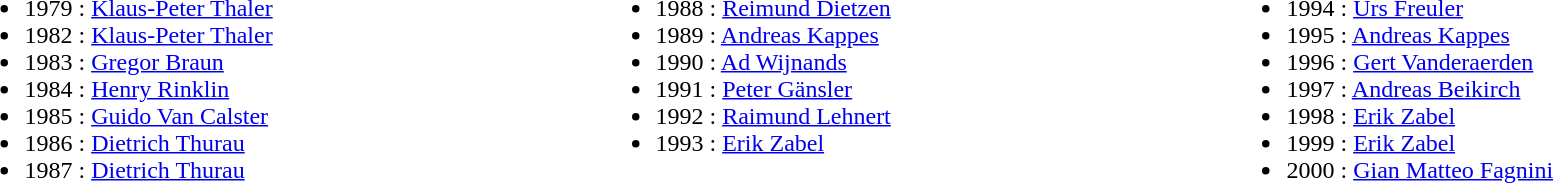<table width=100%>
<tr>
<td valign=top width=33% align=left><br><ul><li>1979 :  <a href='#'>Klaus-Peter Thaler</a></li><li>1982 :  <a href='#'>Klaus-Peter Thaler</a></li><li>1983 :  <a href='#'>Gregor Braun</a></li><li>1984 :  <a href='#'>Henry Rinklin</a></li><li>1985 :  <a href='#'>Guido Van Calster</a></li><li>1986 :  <a href='#'>Dietrich Thurau</a></li><li>1987 :  <a href='#'>Dietrich Thurau</a></li></ul></td>
<td valign=top width=33% align=left><br><ul><li>1988 :  <a href='#'>Reimund Dietzen</a></li><li>1989 :  <a href='#'>Andreas Kappes</a></li><li>1990 :   <a href='#'>Ad Wijnands</a></li><li>1991 :  <a href='#'>Peter Gänsler</a></li><li>1992 :  <a href='#'>Raimund Lehnert</a></li><li>1993 :  <a href='#'>Erik Zabel</a></li></ul></td>
<td valign=top width=33% align=left><br><ul><li>1994 :  <a href='#'>Urs Freuler</a></li><li>1995 :  <a href='#'>Andreas Kappes</a></li><li>1996 :  <a href='#'>Gert Vanderaerden</a></li><li>1997 :  <a href='#'>Andreas Beikirch</a></li><li>1998 :  <a href='#'>Erik Zabel</a></li><li>1999 :  <a href='#'>Erik Zabel</a></li><li>2000 :  <a href='#'>Gian Matteo Fagnini</a></li></ul></td>
</tr>
</table>
